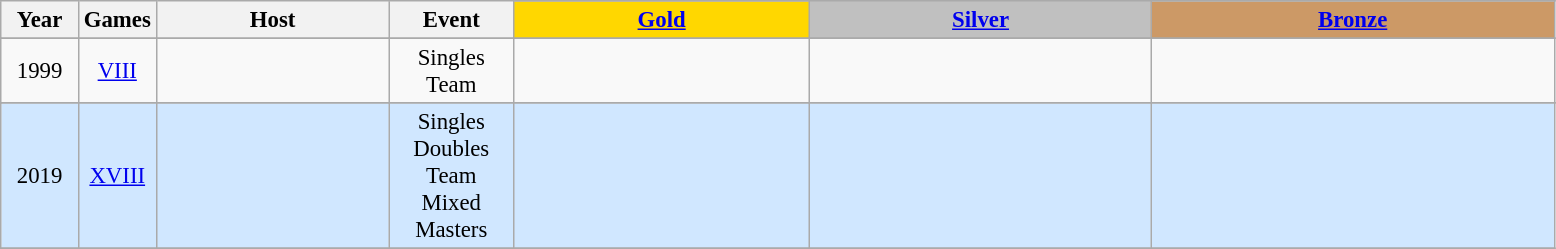<table class="wikitable" style="text-align: center; font-size:95%;">
<tr>
<th rowspan="2" style="width:5%;">Year</th>
<th rowspan="2" style="width:5%;">Games</th>
<th rowspan="2" style="width:15%;">Host</th>
<th rowspan="2" style="width:8%;">Event</th>
</tr>
<tr>
<th style="background-color: gold"><a href='#'>Gold</a></th>
<th style="background-color: silver"><a href='#'>Silver</a></th>
<th style="background-color: #CC9966"><a href='#'>Bronze</a></th>
</tr>
<tr>
</tr>
<tr>
<td>1999</td>
<td align=center><a href='#'>VIII</a></td>
<td align="left"></td>
<td>Singles <br> Team</td>
<td align="left"> <br> </td>
<td align="left"> <br> </td>
<td align="left"> <br> </td>
</tr>
<tr>
</tr>
<tr style="text-align:center; background:#d0e7ff;">
<td>2019</td>
<td align=center><a href='#'>XVIII</a></td>
<td align="left"></td>
<td>Singles <br> Doubles <br> Team <br> Mixed <br> Masters</td>
<td align="left"> <br>  <br>  <br>  <br> </td>
<td align="left"> <br>  <br>  <br>  <br> </td>
<td align="left"> <br>  <br>  <br>  <br> </td>
</tr>
<tr>
</tr>
</table>
